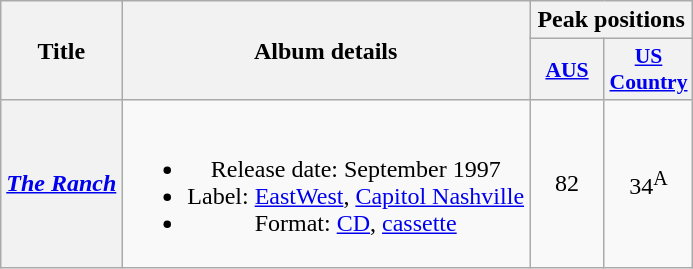<table class="wikitable plainrowheaders" style="text-align:center;">
<tr>
<th scope="col" rowspan="2">Title</th>
<th scope="col" rowspan="2">Album details</th>
<th scope="col" colspan="2">Peak positions</th>
</tr>
<tr>
<th scope="col" style="width:3em; font-size:90%"><a href='#'>AUS</a><br></th>
<th scope="col" style="width:3em; font-size:90%"><a href='#'>US Country</a></th>
</tr>
<tr>
<th scope="row"><em><a href='#'>The Ranch</a></em></th>
<td><br><ul><li>Release date: September 1997</li><li>Label: <a href='#'>EastWest</a>, <a href='#'>Capitol Nashville</a></li><li>Format: <a href='#'>CD</a>, <a href='#'>cassette</a></li></ul></td>
<td>82</td>
<td>34<sup>A</sup></td>
</tr>
</table>
